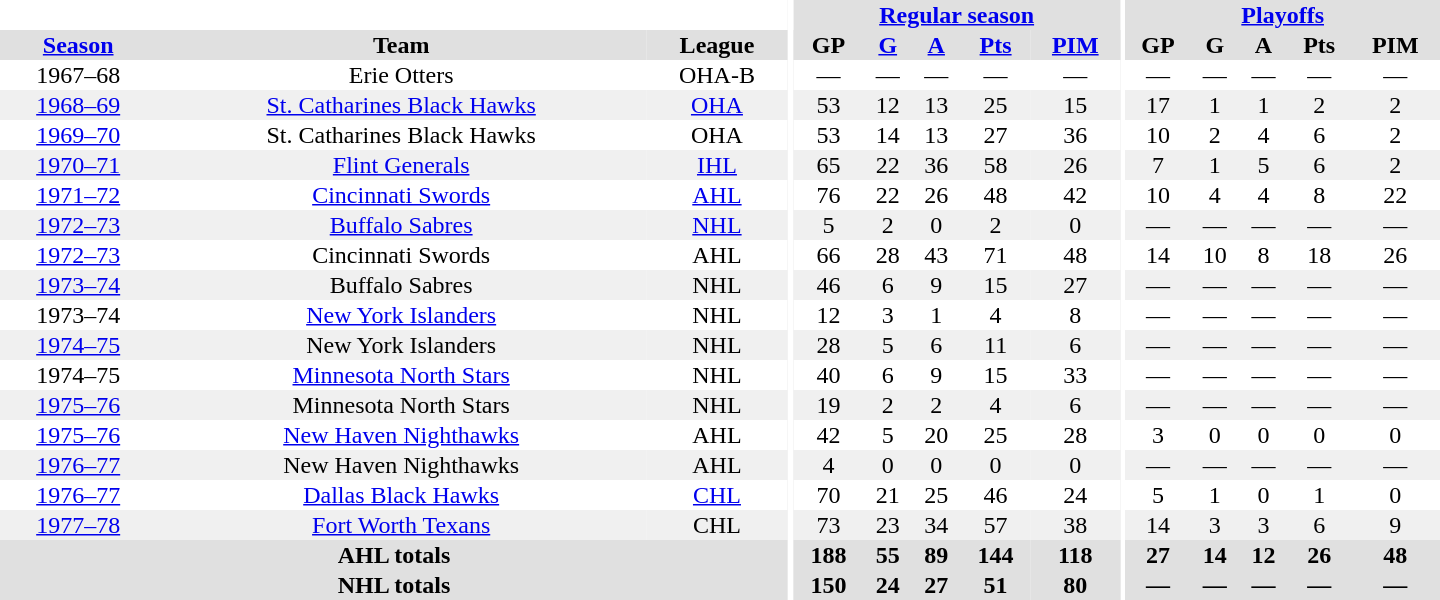<table border="0" cellpadding="1" cellspacing="0" style="text-align:center; width:60em">
<tr bgcolor="#e0e0e0">
<th colspan="3" bgcolor="#ffffff"></th>
<th rowspan="100" bgcolor="#ffffff"></th>
<th colspan="5"><a href='#'>Regular season</a></th>
<th rowspan="100" bgcolor="#ffffff"></th>
<th colspan="5"><a href='#'>Playoffs</a></th>
</tr>
<tr bgcolor="#e0e0e0">
<th><a href='#'>Season</a></th>
<th>Team</th>
<th>League</th>
<th>GP</th>
<th><a href='#'>G</a></th>
<th><a href='#'>A</a></th>
<th><a href='#'>Pts</a></th>
<th><a href='#'>PIM</a></th>
<th>GP</th>
<th>G</th>
<th>A</th>
<th>Pts</th>
<th>PIM</th>
</tr>
<tr>
<td>1967–68</td>
<td>Erie Otters</td>
<td>OHA-B</td>
<td>—</td>
<td>—</td>
<td>—</td>
<td>—</td>
<td>—</td>
<td>—</td>
<td>—</td>
<td>—</td>
<td>—</td>
<td>—</td>
</tr>
<tr bgcolor="#f0f0f0">
<td><a href='#'>1968–69</a></td>
<td><a href='#'>St. Catharines Black Hawks</a></td>
<td><a href='#'>OHA</a></td>
<td>53</td>
<td>12</td>
<td>13</td>
<td>25</td>
<td>15</td>
<td>17</td>
<td>1</td>
<td>1</td>
<td>2</td>
<td>2</td>
</tr>
<tr>
<td><a href='#'>1969–70</a></td>
<td>St. Catharines Black Hawks</td>
<td>OHA</td>
<td>53</td>
<td>14</td>
<td>13</td>
<td>27</td>
<td>36</td>
<td>10</td>
<td>2</td>
<td>4</td>
<td>6</td>
<td>2</td>
</tr>
<tr bgcolor="#f0f0f0">
<td><a href='#'>1970–71</a></td>
<td><a href='#'>Flint Generals</a></td>
<td><a href='#'>IHL</a></td>
<td>65</td>
<td>22</td>
<td>36</td>
<td>58</td>
<td>26</td>
<td>7</td>
<td>1</td>
<td>5</td>
<td>6</td>
<td>2</td>
</tr>
<tr>
<td><a href='#'>1971–72</a></td>
<td><a href='#'>Cincinnati Swords</a></td>
<td><a href='#'>AHL</a></td>
<td>76</td>
<td>22</td>
<td>26</td>
<td>48</td>
<td>42</td>
<td>10</td>
<td>4</td>
<td>4</td>
<td>8</td>
<td>22</td>
</tr>
<tr bgcolor="#f0f0f0">
<td><a href='#'>1972–73</a></td>
<td><a href='#'>Buffalo Sabres</a></td>
<td><a href='#'>NHL</a></td>
<td>5</td>
<td>2</td>
<td>0</td>
<td>2</td>
<td>0</td>
<td>—</td>
<td>—</td>
<td>—</td>
<td>—</td>
<td>—</td>
</tr>
<tr>
<td><a href='#'>1972–73</a></td>
<td>Cincinnati Swords</td>
<td>AHL</td>
<td>66</td>
<td>28</td>
<td>43</td>
<td>71</td>
<td>48</td>
<td>14</td>
<td>10</td>
<td>8</td>
<td>18</td>
<td>26</td>
</tr>
<tr bgcolor="#f0f0f0">
<td><a href='#'>1973–74</a></td>
<td>Buffalo Sabres</td>
<td>NHL</td>
<td>46</td>
<td>6</td>
<td>9</td>
<td>15</td>
<td>27</td>
<td>—</td>
<td>—</td>
<td>—</td>
<td>—</td>
<td>—</td>
</tr>
<tr>
<td>1973–74</td>
<td><a href='#'>New York Islanders</a></td>
<td>NHL</td>
<td>12</td>
<td>3</td>
<td>1</td>
<td>4</td>
<td>8</td>
<td>—</td>
<td>—</td>
<td>—</td>
<td>—</td>
<td>—</td>
</tr>
<tr bgcolor="#f0f0f0">
<td><a href='#'>1974–75</a></td>
<td>New York Islanders</td>
<td>NHL</td>
<td>28</td>
<td>5</td>
<td>6</td>
<td>11</td>
<td>6</td>
<td>—</td>
<td>—</td>
<td>—</td>
<td>—</td>
<td>—</td>
</tr>
<tr>
<td>1974–75</td>
<td><a href='#'>Minnesota North Stars</a></td>
<td>NHL</td>
<td>40</td>
<td>6</td>
<td>9</td>
<td>15</td>
<td>33</td>
<td>—</td>
<td>—</td>
<td>—</td>
<td>—</td>
<td>—</td>
</tr>
<tr bgcolor="#f0f0f0">
<td><a href='#'>1975–76</a></td>
<td>Minnesota North Stars</td>
<td>NHL</td>
<td>19</td>
<td>2</td>
<td>2</td>
<td>4</td>
<td>6</td>
<td>—</td>
<td>—</td>
<td>—</td>
<td>—</td>
<td>—</td>
</tr>
<tr>
<td><a href='#'>1975–76</a></td>
<td><a href='#'>New Haven Nighthawks</a></td>
<td>AHL</td>
<td>42</td>
<td>5</td>
<td>20</td>
<td>25</td>
<td>28</td>
<td>3</td>
<td>0</td>
<td>0</td>
<td>0</td>
<td>0</td>
</tr>
<tr bgcolor="#f0f0f0">
<td><a href='#'>1976–77</a></td>
<td>New Haven Nighthawks</td>
<td>AHL</td>
<td>4</td>
<td>0</td>
<td>0</td>
<td>0</td>
<td>0</td>
<td>—</td>
<td>—</td>
<td>—</td>
<td>—</td>
<td>—</td>
</tr>
<tr>
<td><a href='#'>1976–77</a></td>
<td><a href='#'>Dallas Black Hawks</a></td>
<td><a href='#'>CHL</a></td>
<td>70</td>
<td>21</td>
<td>25</td>
<td>46</td>
<td>24</td>
<td>5</td>
<td>1</td>
<td>0</td>
<td>1</td>
<td>0</td>
</tr>
<tr bgcolor="#f0f0f0">
<td><a href='#'>1977–78</a></td>
<td><a href='#'>Fort Worth Texans</a></td>
<td>CHL</td>
<td>73</td>
<td>23</td>
<td>34</td>
<td>57</td>
<td>38</td>
<td>14</td>
<td>3</td>
<td>3</td>
<td>6</td>
<td>9</td>
</tr>
<tr bgcolor="#e0e0e0">
<th colspan="3">AHL totals</th>
<th>188</th>
<th>55</th>
<th>89</th>
<th>144</th>
<th>118</th>
<th>27</th>
<th>14</th>
<th>12</th>
<th>26</th>
<th>48</th>
</tr>
<tr bgcolor="#e0e0e0">
<th colspan="3">NHL totals</th>
<th>150</th>
<th>24</th>
<th>27</th>
<th>51</th>
<th>80</th>
<th>—</th>
<th>—</th>
<th>—</th>
<th>—</th>
<th>—</th>
</tr>
</table>
